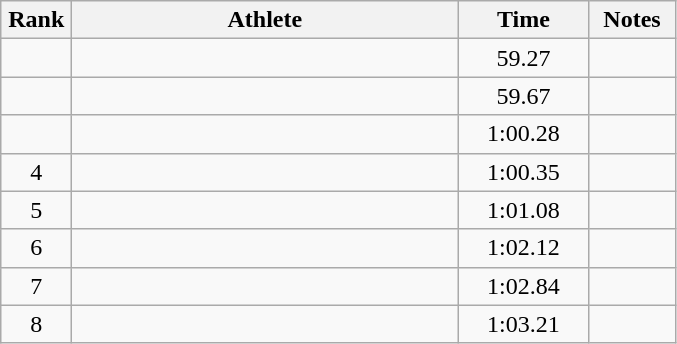<table class="wikitable" style="text-align:center">
<tr>
<th width=40>Rank</th>
<th width=250>Athlete</th>
<th width=80>Time</th>
<th width=50>Notes</th>
</tr>
<tr>
<td></td>
<td align=left></td>
<td>59.27</td>
<td></td>
</tr>
<tr>
<td></td>
<td align=left></td>
<td>59.67</td>
<td></td>
</tr>
<tr>
<td></td>
<td align=left></td>
<td>1:00.28</td>
<td></td>
</tr>
<tr>
<td>4</td>
<td align=left></td>
<td>1:00.35</td>
<td></td>
</tr>
<tr>
<td>5</td>
<td align=left></td>
<td>1:01.08</td>
<td></td>
</tr>
<tr>
<td>6</td>
<td align=left></td>
<td>1:02.12</td>
<td></td>
</tr>
<tr>
<td>7</td>
<td align=left></td>
<td>1:02.84</td>
<td></td>
</tr>
<tr>
<td>8</td>
<td align=left></td>
<td>1:03.21</td>
<td></td>
</tr>
</table>
